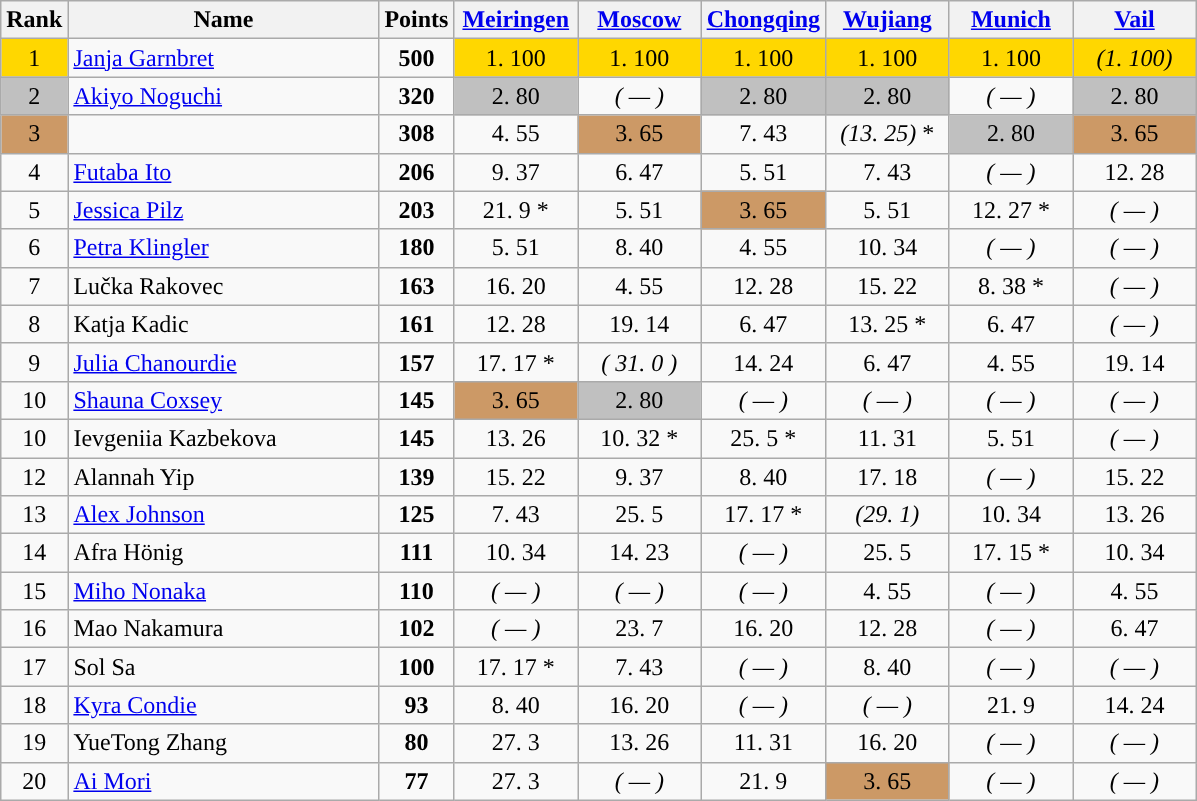<table class="wikitable sortable">
<tr>
<th>Rank</th>
<th width = "200">Name</th>
<th>Points</th>
<th width = "75" data-sort-type="number"><a href='#'>Meiringen</a></th>
<th width = "75" data-sort-type="number"><a href='#'>Moscow</a></th>
<th width = "75" data-sort-type="number"><a href='#'>Chongqing</a></th>
<th width = "75" data-sort-type="number"><a href='#'>Wujiang</a></th>
<th width = "75" data-sort-type="number"><a href='#'>Munich</a></th>
<th width = "75" data-sort-type="number"><a href='#'>Vail</a></th>
</tr>
<tr>
<td align="center" style="background: gold">1</td>
<td> <a href='#'>Janja Garnbret</a></td>
<td align="center"><strong>500</strong></td>
<td align="center" style="background: gold">1. 100</td>
<td align="center" style="background: gold">1. 100</td>
<td align="center" style="background: gold">1. 100</td>
<td align="center" style="background: gold">1. 100</td>
<td align="center" style="background: gold">1. 100</td>
<td align="center" style="background: gold"><em>(1. 100)</em></td>
</tr>
<tr>
<td align="center" style="background: silver">2</td>
<td> <a href='#'>Akiyo Noguchi</a></td>
<td align="center"><strong>320</strong></td>
<td align="center" style="background: silver">2. 80</td>
<td align="center"><em>( — )</em></td>
<td align="center" style="background: silver">2. 80</td>
<td align="center" style="background: silver">2. 80</td>
<td align="center"><em>( — )</em></td>
<td align="center" style="background: silver">2. 80</td>
</tr>
<tr>
<td align="center" style="background: #cc9966">3</td>
<td> </td>
<td align="center"><strong>308</strong></td>
<td align="center">4. 55</td>
<td align="center" style="background: #cc9966">3. 65</td>
<td align="center">7. 43</td>
<td align="center"><em>(13. 25)</em> *</td>
<td align="center" style="background: silver">2. 80</td>
<td align="center" style="background: #cc9966">3. 65</td>
</tr>
<tr>
<td align="center">4</td>
<td> <a href='#'>Futaba Ito</a></td>
<td align="center"><strong>206</strong></td>
<td align="center">9. 37</td>
<td align="center">6. 47</td>
<td align="center">5. 51</td>
<td align="center">7. 43</td>
<td align="center"><em>( — )</em></td>
<td align="center">12. 28</td>
</tr>
<tr>
<td align="center">5</td>
<td> <a href='#'>Jessica Pilz</a></td>
<td align="center"><strong>203</strong></td>
<td align="center">21. 9 *</td>
<td align="center">5. 51</td>
<td align="center" style="background: #cc9966">3. 65</td>
<td align="center">5. 51</td>
<td align="center">12. 27 *</td>
<td align="center"><em>( — )</em></td>
</tr>
<tr>
<td align="center">6</td>
<td> <a href='#'>Petra Klingler</a></td>
<td align="center"><strong>180</strong></td>
<td align="center">5. 51</td>
<td align="center">8. 40</td>
<td align="center">4. 55</td>
<td align="center">10. 34</td>
<td align="center"><em>( — )</em></td>
<td align="center"><em>( — )</em></td>
</tr>
<tr>
<td align="center">7</td>
<td> Lučka Rakovec</td>
<td align="center"><strong>163</strong></td>
<td align="center">16. 20</td>
<td align="center">4. 55</td>
<td align="center">12. 28</td>
<td align="center">15. 22</td>
<td align="center">8. 38 *</td>
<td align="center"><em>( — )</em></td>
</tr>
<tr>
<td align="center">8</td>
<td> Katja Kadic</td>
<td align="center"><strong>161</strong></td>
<td align="center">12. 28</td>
<td align="center">19. 14</td>
<td align="center">6. 47</td>
<td align="center">13. 25 *</td>
<td align="center">6. 47</td>
<td align="center"><em>( — )</em></td>
</tr>
<tr>
<td align="center">9</td>
<td> <a href='#'>Julia Chanourdie</a></td>
<td align="center"><strong>157</strong></td>
<td align="center">17. 17 *</td>
<td align="center"><em>( 31. 0 )</em></td>
<td align="center">14. 24</td>
<td align="center">6. 47</td>
<td align="center">4. 55</td>
<td align="center">19. 14</td>
</tr>
<tr>
<td align="center">10</td>
<td> <a href='#'>Shauna Coxsey</a></td>
<td align="center"><strong>145</strong></td>
<td align="center" style="background: #cc9966">3. 65</td>
<td align="center" style="background: silver">2. 80</td>
<td align="center"><em>( — )</em></td>
<td align="center"><em>( — )</em></td>
<td align="center"><em>( — )</em></td>
<td align="center"><em>( — )</em></td>
</tr>
<tr>
<td align="center">10</td>
<td> Ievgeniia Kazbekova</td>
<td align="center"><strong>145</strong></td>
<td align="center">13. 26</td>
<td align="center">10. 32 *</td>
<td align="center">25. 5 *</td>
<td align="center">11. 31</td>
<td align="center">5. 51</td>
<td align="center"><em>( — )</em></td>
</tr>
<tr>
<td align="center">12</td>
<td> Alannah Yip</td>
<td align="center"><strong>139</strong></td>
<td align="center">15. 22</td>
<td align="center">9. 37</td>
<td align="center">8. 40</td>
<td align="center">17. 18</td>
<td align="center"><em>( — )</em></td>
<td align="center">15. 22</td>
</tr>
<tr>
<td align="center">13</td>
<td> <a href='#'>Alex Johnson</a></td>
<td align="center"><strong>125</strong></td>
<td align="center">7. 43</td>
<td align="center">25. 5</td>
<td align="center">17. 17 *</td>
<td align="center"><em>(29. 1)</em></td>
<td align="center">10. 34</td>
<td align="center">13. 26</td>
</tr>
<tr>
<td align="center">14</td>
<td> Afra Hönig</td>
<td align="center"><strong>111</strong></td>
<td align="center">10. 34</td>
<td align="center">14. 23</td>
<td align="center"><em>( — )</em></td>
<td align="center">25. 5</td>
<td align="center">17. 15 *</td>
<td align="center">10. 34</td>
</tr>
<tr>
<td align="center">15</td>
<td> <a href='#'>Miho Nonaka</a></td>
<td align="center"><strong>110</strong></td>
<td align="center"><em>( — )</em></td>
<td align="center"><em>( — )</em></td>
<td align="center"><em>( — )</em></td>
<td align="center">4. 55</td>
<td align="center"><em>( — )</em></td>
<td align="center">4. 55</td>
</tr>
<tr>
<td align="center">16</td>
<td> Mao Nakamura</td>
<td align="center"><strong>102</strong></td>
<td align="center"><em>( — )</em></td>
<td align="center">23. 7</td>
<td align="center">16. 20</td>
<td align="center">12. 28</td>
<td align="center"><em>( — )</em></td>
<td align="center">6. 47</td>
</tr>
<tr>
<td align="center">17</td>
<td> Sol Sa</td>
<td align="center"><strong>100</strong></td>
<td align="center">17. 17 *</td>
<td align="center">7. 43</td>
<td align="center"><em>( — )</em></td>
<td align="center">8. 40</td>
<td align="center"><em>( — )</em></td>
<td align="center"><em>( — )</em></td>
</tr>
<tr>
<td align="center">18</td>
<td> <a href='#'>Kyra Condie</a></td>
<td align="center"><strong>93</strong></td>
<td align="center">8. 40</td>
<td align="center">16. 20</td>
<td align="center"><em>( — )</em></td>
<td align="center"><em>( — )</em></td>
<td align="center">21. 9</td>
<td align="center">14. 24</td>
</tr>
<tr>
<td align="center">19</td>
<td> YueTong Zhang</td>
<td align="center"><strong>80</strong></td>
<td align="center">27. 3</td>
<td align="center">13. 26</td>
<td align="center">11. 31</td>
<td align="center">16. 20</td>
<td align="center"><em>( — )</em></td>
<td align="center"><em>( — )</em></td>
</tr>
<tr>
<td align="center">20</td>
<td> <a href='#'>Ai Mori</a></td>
<td align="center"><strong>77</strong></td>
<td align="center">27. 3</td>
<td align="center"><em>( — )</em></td>
<td align="center">21. 9</td>
<td align="center" style="background: #cc9966">3. 65</td>
<td align="center"><em>( — )</em></td>
<td align="center"><em>( — )</em></td>
</tr>
</table>
